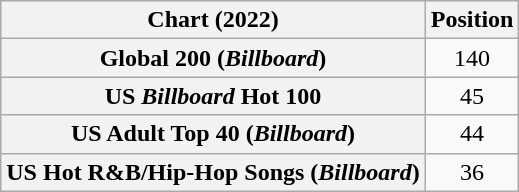<table class="wikitable sortable plainrowheaders" style="text-align:center">
<tr>
<th scope="col">Chart (2022)</th>
<th scope="col">Position</th>
</tr>
<tr>
<th scope="row">Global 200 (<em>Billboard</em>)</th>
<td>140</td>
</tr>
<tr>
<th scope="row">US <em>Billboard</em> Hot 100</th>
<td>45</td>
</tr>
<tr>
<th scope="row">US Adult Top 40 (<em>Billboard</em>)</th>
<td>44</td>
</tr>
<tr>
<th scope="row">US Hot R&B/Hip-Hop Songs (<em>Billboard</em>)</th>
<td>36</td>
</tr>
</table>
